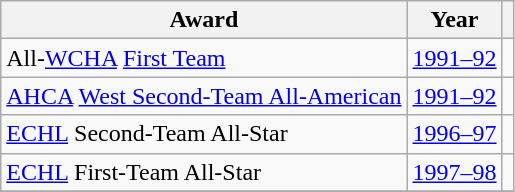<table class="wikitable">
<tr>
<th>Award</th>
<th>Year</th>
<th></th>
</tr>
<tr>
<td>All-<a href='#'>WCHA</a> <a href='#'>First Team</a></td>
<td><a href='#'>1991–92</a></td>
<td></td>
</tr>
<tr>
<td><a href='#'>AHCA</a> <a href='#'>West Second-Team All-American</a></td>
<td><a href='#'>1991–92</a></td>
<td></td>
</tr>
<tr>
<td><a href='#'>ECHL</a> Second-Team All-Star</td>
<td><a href='#'>1996–97</a></td>
<td></td>
</tr>
<tr>
<td><a href='#'>ECHL</a> First-Team All-Star</td>
<td><a href='#'>1997–98</a></td>
<td></td>
</tr>
<tr>
</tr>
</table>
